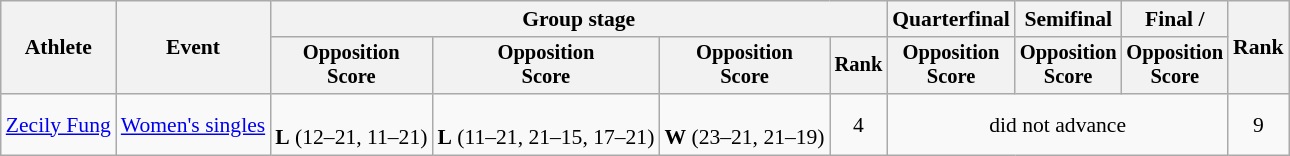<table class="wikitable" style="font-size:90%">
<tr>
<th rowspan=2>Athlete</th>
<th rowspan=2>Event</th>
<th colspan=4>Group stage</th>
<th>Quarterfinal</th>
<th>Semifinal</th>
<th>Final / </th>
<th rowspan=2>Rank</th>
</tr>
<tr style="font-size:95%">
<th>Opposition<br>Score</th>
<th>Opposition<br>Score</th>
<th>Opposition<br>Score</th>
<th>Rank</th>
<th>Opposition<br>Score</th>
<th>Opposition<br>Score</th>
<th>Opposition<br>Score</th>
</tr>
<tr align=center>
<td align=left><a href='#'>Zecily Fung</a></td>
<td align=left><a href='#'>Women's singles</a></td>
<td><br><strong>L</strong> (12–21, 11–21)</td>
<td><br><strong>L</strong> (11–21, 21–15, 17–21)</td>
<td><br><strong>W</strong> (23–21, 21–19)</td>
<td>4</td>
<td colspan=3>did not advance</td>
<td>9</td>
</tr>
</table>
